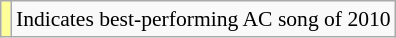<table class="wikitable" style="font-size:90%;">
<tr>
<td style="background-color:#FFFF99"></td>
<td>Indicates best-performing AC song of 2010</td>
</tr>
</table>
